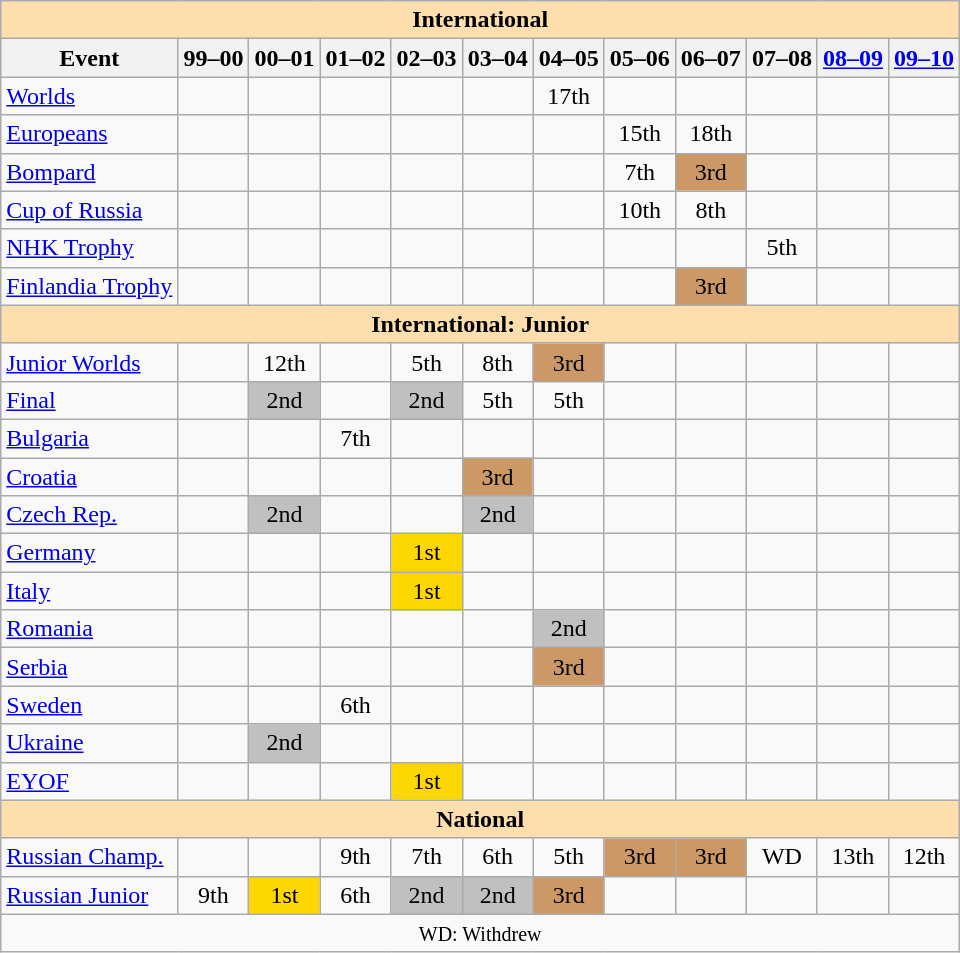<table class="wikitable" style="text-align:center">
<tr>
<th style="background-color: #ffdead; " colspan=12 align=center>International</th>
</tr>
<tr>
<th>Event</th>
<th>99–00</th>
<th>00–01</th>
<th>01–02</th>
<th>02–03</th>
<th>03–04</th>
<th>04–05</th>
<th>05–06</th>
<th>06–07</th>
<th>07–08</th>
<th><a href='#'>08–09</a></th>
<th><a href='#'>09–10</a></th>
</tr>
<tr>
<td align=left><a href='#'>Worlds</a></td>
<td></td>
<td></td>
<td></td>
<td></td>
<td></td>
<td>17th</td>
<td></td>
<td></td>
<td></td>
<td></td>
<td></td>
</tr>
<tr>
<td align=left><a href='#'>Europeans</a></td>
<td></td>
<td></td>
<td></td>
<td></td>
<td></td>
<td></td>
<td>15th</td>
<td>18th</td>
<td></td>
<td></td>
<td></td>
</tr>
<tr>
<td align=left> <a href='#'>Bompard</a></td>
<td></td>
<td></td>
<td></td>
<td></td>
<td></td>
<td></td>
<td>7th</td>
<td bgcolor=cc9966>3rd</td>
<td></td>
<td></td>
<td></td>
</tr>
<tr>
<td align=left> <a href='#'>Cup of Russia</a></td>
<td></td>
<td></td>
<td></td>
<td></td>
<td></td>
<td></td>
<td>10th</td>
<td>8th</td>
<td></td>
<td></td>
<td></td>
</tr>
<tr>
<td align=left> <a href='#'>NHK Trophy</a></td>
<td></td>
<td></td>
<td></td>
<td></td>
<td></td>
<td></td>
<td></td>
<td></td>
<td>5th</td>
<td></td>
<td></td>
</tr>
<tr>
<td align=left><a href='#'>Finlandia Trophy</a></td>
<td></td>
<td></td>
<td></td>
<td></td>
<td></td>
<td></td>
<td></td>
<td bgcolor=cc9966>3rd</td>
<td></td>
<td></td>
<td></td>
</tr>
<tr>
<th style="background-color: #ffdead; " colspan=12 align=center>International: Junior</th>
</tr>
<tr>
<td align=left><a href='#'>Junior Worlds</a></td>
<td></td>
<td>12th</td>
<td></td>
<td>5th</td>
<td>8th</td>
<td bgcolor=cc9966>3rd</td>
<td></td>
<td></td>
<td></td>
<td></td>
<td></td>
</tr>
<tr>
<td align=left> <a href='#'>Final</a></td>
<td></td>
<td bgcolor=silver>2nd</td>
<td></td>
<td bgcolor=silver>2nd</td>
<td>5th</td>
<td>5th</td>
<td></td>
<td></td>
<td></td>
<td></td>
<td></td>
</tr>
<tr>
<td align=left> <a href='#'>Bulgaria</a></td>
<td></td>
<td></td>
<td>7th</td>
<td></td>
<td></td>
<td></td>
<td></td>
<td></td>
<td></td>
<td></td>
<td></td>
</tr>
<tr>
<td align=left> <a href='#'>Croatia</a></td>
<td></td>
<td></td>
<td></td>
<td></td>
<td bgcolor=cc9966>3rd</td>
<td></td>
<td></td>
<td></td>
<td></td>
<td></td>
<td></td>
</tr>
<tr>
<td align=left> <a href='#'>Czech Rep.</a></td>
<td></td>
<td bgcolor=silver>2nd</td>
<td></td>
<td></td>
<td bgcolor=silver>2nd</td>
<td></td>
<td></td>
<td></td>
<td></td>
<td></td>
<td></td>
</tr>
<tr>
<td align=left> <a href='#'>Germany</a></td>
<td></td>
<td></td>
<td></td>
<td bgcolor=gold>1st</td>
<td></td>
<td></td>
<td></td>
<td></td>
<td></td>
<td></td>
<td></td>
</tr>
<tr>
<td align=left> <a href='#'>Italy</a></td>
<td></td>
<td></td>
<td></td>
<td bgcolor=gold>1st</td>
<td></td>
<td></td>
<td></td>
<td></td>
<td></td>
<td></td>
<td></td>
</tr>
<tr>
<td align=left> <a href='#'>Romania</a></td>
<td></td>
<td></td>
<td></td>
<td></td>
<td></td>
<td bgcolor=silver>2nd</td>
<td></td>
<td></td>
<td></td>
<td></td>
<td></td>
</tr>
<tr>
<td align=left> <a href='#'>Serbia</a></td>
<td></td>
<td></td>
<td></td>
<td></td>
<td></td>
<td bgcolor=cc9966>3rd</td>
<td></td>
<td></td>
<td></td>
<td></td>
<td></td>
</tr>
<tr>
<td align=left> <a href='#'>Sweden</a></td>
<td></td>
<td></td>
<td>6th</td>
<td></td>
<td></td>
<td></td>
<td></td>
<td></td>
<td></td>
<td></td>
<td></td>
</tr>
<tr>
<td align=left> <a href='#'>Ukraine</a></td>
<td></td>
<td bgcolor=silver>2nd</td>
<td></td>
<td></td>
<td></td>
<td></td>
<td></td>
<td></td>
<td></td>
<td></td>
<td></td>
</tr>
<tr>
<td align=left><a href='#'>EYOF</a></td>
<td></td>
<td></td>
<td></td>
<td bgcolor=gold>1st</td>
<td></td>
<td></td>
<td></td>
<td></td>
<td></td>
<td></td>
<td></td>
</tr>
<tr>
<th style="background-color: #ffdead; " colspan=12 align=center>National</th>
</tr>
<tr>
<td align=left><a href='#'>Russian Champ.</a></td>
<td></td>
<td></td>
<td>9th</td>
<td>7th</td>
<td>6th</td>
<td>5th</td>
<td bgcolor=cc9966>3rd</td>
<td bgcolor=cc9966>3rd</td>
<td>WD</td>
<td>13th</td>
<td>12th</td>
</tr>
<tr>
<td align=left><a href='#'>Russian Junior</a></td>
<td>9th</td>
<td bgcolor=gold>1st</td>
<td>6th</td>
<td bgcolor=silver>2nd</td>
<td bgcolor=silver>2nd</td>
<td bgcolor=cc9966>3rd</td>
<td></td>
<td></td>
<td></td>
<td></td>
<td></td>
</tr>
<tr>
<td colspan=12 align=center><small> WD: Withdrew </small></td>
</tr>
</table>
